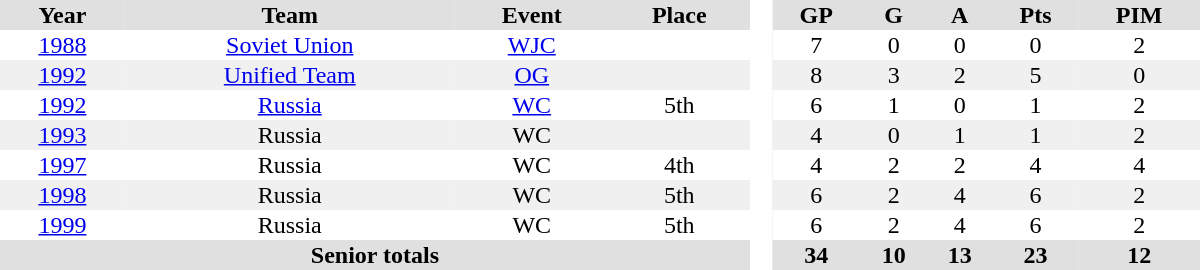<table border="0" cellpadding="1" cellspacing="0" style="text-align:center; width:50em">
<tr ALIGN="center" bgcolor="#e0e0e0">
<th>Year</th>
<th>Team</th>
<th>Event</th>
<th>Place</th>
<th ALIGN="center" rowspan="99" bgcolor="#ffffff"> </th>
<th>GP</th>
<th>G</th>
<th>A</th>
<th>Pts</th>
<th>PIM</th>
</tr>
<tr>
<td><a href='#'>1988</a></td>
<td><a href='#'>Soviet Union</a></td>
<td><a href='#'>WJC</a></td>
<td></td>
<td>7</td>
<td>0</td>
<td>0</td>
<td>0</td>
<td>2</td>
</tr>
<tr bgcolor="#f0f0f0">
<td><a href='#'>1992</a></td>
<td><a href='#'>Unified Team</a></td>
<td><a href='#'>OG</a></td>
<td></td>
<td>8</td>
<td>3</td>
<td>2</td>
<td>5</td>
<td>0</td>
</tr>
<tr>
<td><a href='#'>1992</a></td>
<td><a href='#'>Russia</a></td>
<td><a href='#'>WC</a></td>
<td>5th</td>
<td>6</td>
<td>1</td>
<td>0</td>
<td>1</td>
<td>2</td>
</tr>
<tr bgcolor="#f0f0f0">
<td><a href='#'>1993</a></td>
<td>Russia</td>
<td>WC</td>
<td></td>
<td>4</td>
<td>0</td>
<td>1</td>
<td>1</td>
<td>2</td>
</tr>
<tr>
<td><a href='#'>1997</a></td>
<td>Russia</td>
<td>WC</td>
<td>4th</td>
<td>4</td>
<td>2</td>
<td>2</td>
<td>4</td>
<td>4</td>
</tr>
<tr bgcolor="#f0f0f0">
<td><a href='#'>1998</a></td>
<td>Russia</td>
<td>WC</td>
<td>5th</td>
<td>6</td>
<td>2</td>
<td>4</td>
<td>6</td>
<td>2</td>
</tr>
<tr>
<td><a href='#'>1999</a></td>
<td>Russia</td>
<td>WC</td>
<td>5th</td>
<td>6</td>
<td>2</td>
<td>4</td>
<td>6</td>
<td>2</td>
</tr>
<tr bgcolor="#e0e0e0">
<th colspan=4>Senior totals</th>
<th>34</th>
<th>10</th>
<th>13</th>
<th>23</th>
<th>12</th>
</tr>
</table>
